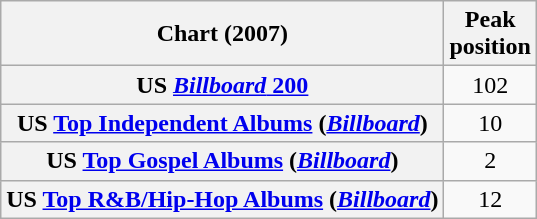<table class="wikitable sortable plainrowheaders">
<tr>
<th scope="col">Chart (2007)</th>
<th scope="col">Peak<br>position</th>
</tr>
<tr>
<th scope="row">US <a href='#'><em>Billboard</em> 200</a></th>
<td align="center">102</td>
</tr>
<tr>
<th scope="row">US <a href='#'>Top Independent Albums</a> (<em><a href='#'>Billboard</a></em>)</th>
<td align="center">10</td>
</tr>
<tr>
<th scope="row">US <a href='#'>Top Gospel Albums</a> (<em><a href='#'>Billboard</a></em>)</th>
<td align="center">2</td>
</tr>
<tr>
<th scope="row">US <a href='#'>Top R&B/Hip-Hop Albums</a> (<em><a href='#'>Billboard</a></em>)</th>
<td align="center">12</td>
</tr>
</table>
